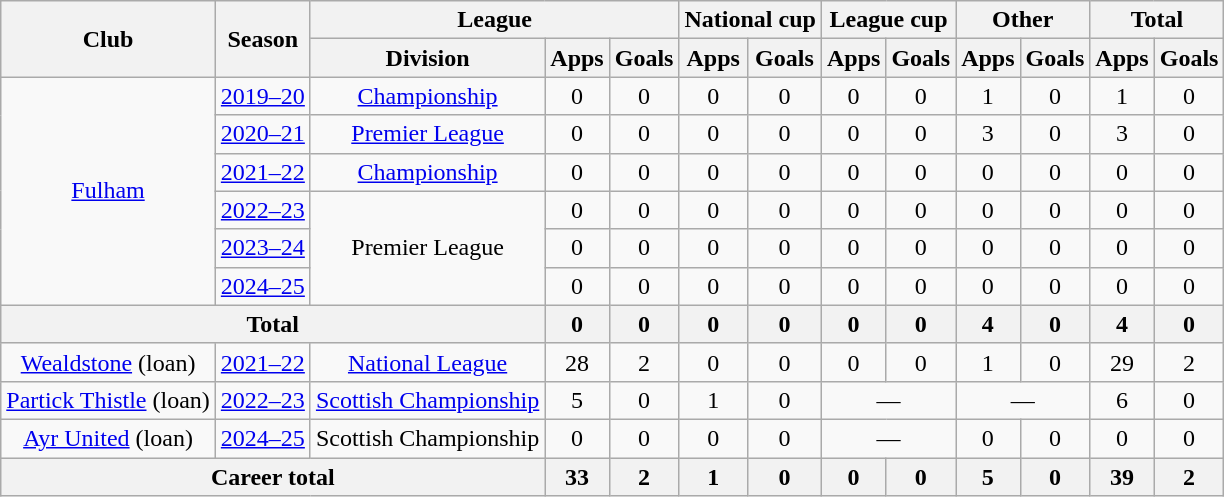<table class="wikitable" style="text-align: center">
<tr>
<th rowspan="2">Club</th>
<th rowspan="2">Season</th>
<th colspan="3">League</th>
<th colspan="2">National cup</th>
<th colspan="2">League cup</th>
<th colspan="2">Other</th>
<th colspan="2">Total</th>
</tr>
<tr>
<th>Division</th>
<th>Apps</th>
<th>Goals</th>
<th>Apps</th>
<th>Goals</th>
<th>Apps</th>
<th>Goals</th>
<th>Apps</th>
<th>Goals</th>
<th>Apps</th>
<th>Goals</th>
</tr>
<tr>
<td rowspan="6"><a href='#'>Fulham</a></td>
<td><a href='#'>2019–20</a></td>
<td><a href='#'>Championship</a></td>
<td>0</td>
<td>0</td>
<td>0</td>
<td>0</td>
<td>0</td>
<td>0</td>
<td>1</td>
<td>0</td>
<td>1</td>
<td>0</td>
</tr>
<tr>
<td><a href='#'>2020–21</a></td>
<td><a href='#'>Premier League</a></td>
<td>0</td>
<td>0</td>
<td>0</td>
<td>0</td>
<td>0</td>
<td>0</td>
<td>3</td>
<td>0</td>
<td>3</td>
<td>0</td>
</tr>
<tr>
<td><a href='#'>2021–22</a></td>
<td><a href='#'>Championship</a></td>
<td>0</td>
<td>0</td>
<td>0</td>
<td>0</td>
<td>0</td>
<td>0</td>
<td>0</td>
<td>0</td>
<td>0</td>
<td>0</td>
</tr>
<tr>
<td><a href='#'>2022–23</a></td>
<td rowspan="3">Premier League</td>
<td>0</td>
<td>0</td>
<td>0</td>
<td>0</td>
<td>0</td>
<td>0</td>
<td>0</td>
<td>0</td>
<td>0</td>
<td>0</td>
</tr>
<tr>
<td><a href='#'>2023–24</a></td>
<td>0</td>
<td>0</td>
<td>0</td>
<td>0</td>
<td>0</td>
<td>0</td>
<td>0</td>
<td>0</td>
<td>0</td>
<td>0</td>
</tr>
<tr>
<td><a href='#'>2024–25</a></td>
<td>0</td>
<td>0</td>
<td>0</td>
<td>0</td>
<td>0</td>
<td>0</td>
<td>0</td>
<td>0</td>
<td>0</td>
<td>0</td>
</tr>
<tr>
<th colspan="3">Total</th>
<th>0</th>
<th>0</th>
<th>0</th>
<th>0</th>
<th>0</th>
<th>0</th>
<th>4</th>
<th>0</th>
<th>4</th>
<th>0</th>
</tr>
<tr>
<td><a href='#'>Wealdstone</a> (loan)</td>
<td><a href='#'>2021–22</a></td>
<td><a href='#'>National League</a></td>
<td>28</td>
<td>2</td>
<td>0</td>
<td>0</td>
<td>0</td>
<td>0</td>
<td>1</td>
<td>0</td>
<td>29</td>
<td>2</td>
</tr>
<tr>
<td><a href='#'>Partick Thistle</a> (loan)</td>
<td><a href='#'>2022–23</a></td>
<td><a href='#'>Scottish Championship</a></td>
<td>5</td>
<td>0</td>
<td>1</td>
<td>0</td>
<td colspan=2>—</td>
<td colspan=2>—</td>
<td>6</td>
<td>0</td>
</tr>
<tr>
<td><a href='#'>Ayr United</a> (loan)</td>
<td><a href='#'>2024–25</a></td>
<td>Scottish Championship</td>
<td>0</td>
<td>0</td>
<td>0</td>
<td>0</td>
<td colspan=2>—</td>
<td>0</td>
<td>0</td>
<td>0</td>
<td>0</td>
</tr>
<tr>
<th colspan="3">Career total</th>
<th>33</th>
<th>2</th>
<th>1</th>
<th>0</th>
<th>0</th>
<th>0</th>
<th>5</th>
<th>0</th>
<th>39</th>
<th>2</th>
</tr>
</table>
